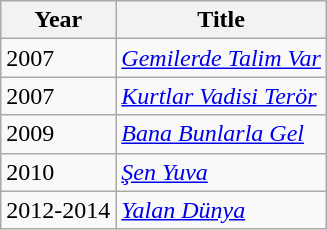<table class="wikitable">
<tr>
<th>Year</th>
<th>Title</th>
</tr>
<tr>
<td>2007</td>
<td><em><a href='#'>Gemilerde Talim Var</a></em></td>
</tr>
<tr>
<td>2007</td>
<td><em><a href='#'>Kurtlar Vadisi Terör</a></em></td>
</tr>
<tr>
<td>2009</td>
<td><em><a href='#'>Bana Bunlarla Gel</a></em></td>
</tr>
<tr>
<td>2010</td>
<td><em><a href='#'>Şen Yuva</a></em></td>
</tr>
<tr>
<td>2012-2014</td>
<td><em><a href='#'>Yalan Dünya</a></em></td>
</tr>
</table>
